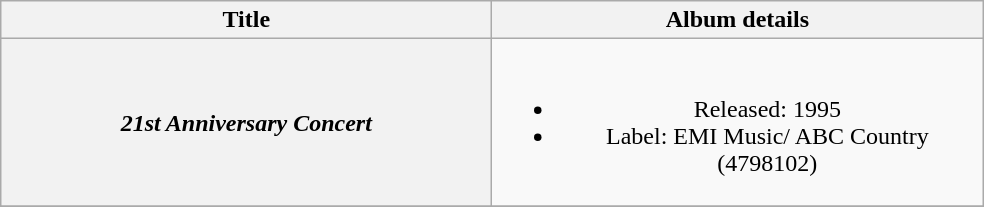<table class="wikitable plainrowheaders" style="text-align:center;">
<tr>
<th scope="col" rowspan="1" style="width:20em;">Title</th>
<th scope="col" rowspan="1" style="width:20em;">Album details</th>
</tr>
<tr>
<th scope="row"><em>21st Anniversary Concert</em></th>
<td><br><ul><li>Released: 1995</li><li>Label: EMI Music/ ABC Country (4798102)</li></ul></td>
</tr>
<tr>
</tr>
</table>
